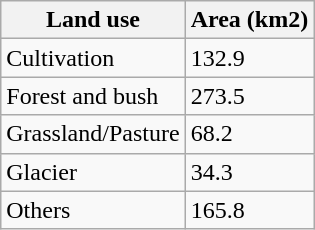<table class="wikitable">
<tr>
<th>Land use</th>
<th>Area (km2)</th>
</tr>
<tr>
<td>Cultivation</td>
<td>132.9</td>
</tr>
<tr>
<td>Forest and bush</td>
<td>273.5</td>
</tr>
<tr>
<td>Grassland/Pasture</td>
<td>68.2</td>
</tr>
<tr>
<td>Glacier</td>
<td>34.3</td>
</tr>
<tr>
<td>Others</td>
<td>165.8</td>
</tr>
</table>
